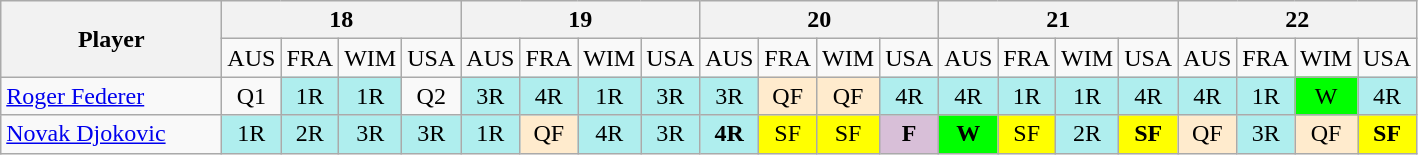<table class=wikitable style=text-align:center>
<tr>
<th rowspan=2 width=140>Player</th>
<th colspan=4>18</th>
<th colspan=4>19</th>
<th colspan=4>20</th>
<th colspan=4>21</th>
<th colspan=4>22</th>
</tr>
<tr>
<td>AUS</td>
<td>FRA</td>
<td>WIM</td>
<td>USA</td>
<td>AUS</td>
<td>FRA</td>
<td>WIM</td>
<td>USA</td>
<td>AUS</td>
<td>FRA</td>
<td>WIM</td>
<td>USA</td>
<td>AUS</td>
<td>FRA</td>
<td>WIM</td>
<td>USA</td>
<td>AUS</td>
<td>FRA</td>
<td>WIM</td>
<td>USA</td>
</tr>
<tr>
<td align=left> <a href='#'>Roger Federer</a></td>
<td>Q1</td>
<td bgcolor=#afeeee>1R</td>
<td bgcolor=#afeeee>1R</td>
<td>Q2</td>
<td bgcolor=#afeeee>3R</td>
<td bgcolor=#afeeee>4R</td>
<td bgcolor=#afeeee>1R</td>
<td bgcolor=#afeeee>3R</td>
<td bgcolor=#afeeee>3R</td>
<td bgcolor=#ffebcd>QF</td>
<td bgcolor=#ffebcd>QF</td>
<td bgcolor=#afeeee>4R</td>
<td bgcolor=#afeeee>4R</td>
<td bgcolor=#afeeee>1R</td>
<td bgcolor=#afeeee>1R</td>
<td bgcolor=#afeeee>4R</td>
<td bgcolor=#afeeee>4R</td>
<td bgcolor=#afeeee>1R</td>
<td bgcolor=lime>W</td>
<td bgcolor=#afeeee>4R</td>
</tr>
<tr>
<td align=left> <a href='#'>Novak Djokovic</a></td>
<td bgcolor=#afeeee>1R</td>
<td bgcolor=#afeeee>2R</td>
<td bgcolor=#afeeee>3R</td>
<td bgcolor=#afeeee>3R</td>
<td bgcolor=#afeeee>1R</td>
<td bgcolor=#ffebcd>QF</td>
<td bgcolor=#afeeee>4R</td>
<td bgcolor=#afeeee>3R</td>
<td bgcolor=#afeeee><strong>4R</strong></td>
<td bgcolor=yellow>SF</td>
<td bgcolor=yellow>SF</td>
<td bgcolor=thistle><strong>F</strong></td>
<td bgcolor=lime><strong>W</strong></td>
<td bgcolor=yellow>SF</td>
<td bgcolor=#afeeee>2R</td>
<td bgcolor=yellow><strong>SF</strong></td>
<td bgcolor=#ffebcd>QF</td>
<td bgcolor=#afeeee>3R</td>
<td bgcolor=#ffebcd>QF</td>
<td bgcolor=yellow><strong>SF</strong></td>
</tr>
</table>
